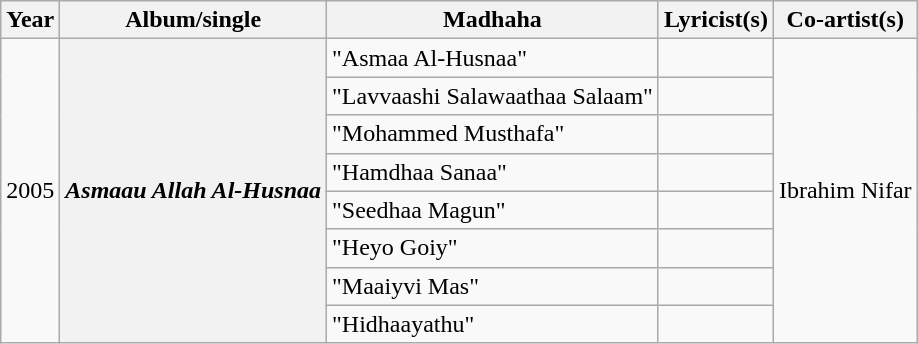<table class="wikitable plainrowheaders">
<tr>
<th scope="col">Year</th>
<th scope="col">Album/single</th>
<th scope="col">Madhaha</th>
<th scope="col">Lyricist(s)</th>
<th scope="col">Co-artist(s)</th>
</tr>
<tr>
<td rowspan="8">2005</td>
<th scope="row" rowspan="8"><em>Asmaau Allah Al-Husnaa</em></th>
<td>"Asmaa Al-Husnaa"</td>
<td></td>
<td rowspan="8">Ibrahim Nifar</td>
</tr>
<tr>
<td>"Lavvaashi Salawaathaa Salaam"</td>
<td></td>
</tr>
<tr>
<td>"Mohammed Musthafa"</td>
<td></td>
</tr>
<tr>
<td>"Hamdhaa Sanaa"</td>
<td></td>
</tr>
<tr>
<td>"Seedhaa Magun"</td>
<td></td>
</tr>
<tr>
<td>"Heyo Goiy"</td>
<td></td>
</tr>
<tr>
<td>"Maaiyvi Mas"</td>
<td></td>
</tr>
<tr>
<td>"Hidhaayathu"</td>
<td></td>
</tr>
</table>
